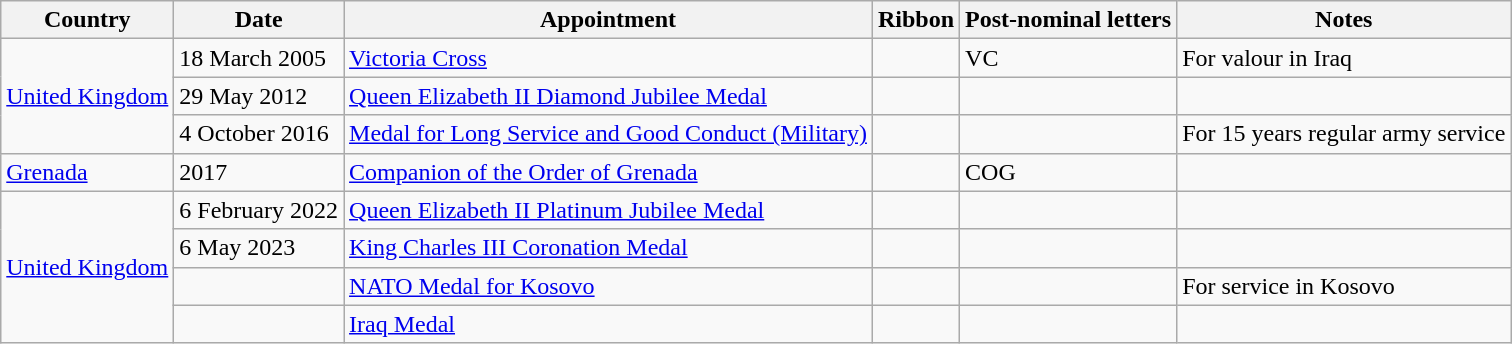<table class="wikitable sortable">
<tr>
<th>Country</th>
<th>Date</th>
<th>Appointment</th>
<th>Ribbon</th>
<th>Post-nominal letters</th>
<th>Notes</th>
</tr>
<tr>
<td rowspan="3"><a href='#'>United Kingdom</a></td>
<td>18 March 2005</td>
<td><a href='#'>Victoria Cross</a></td>
<td></td>
<td>VC</td>
<td> For valour in Iraq</td>
</tr>
<tr>
<td>29 May 2012</td>
<td><a href='#'>Queen Elizabeth II Diamond Jubilee Medal</a></td>
<td></td>
<td></td>
<td></td>
</tr>
<tr>
<td>4 October 2016</td>
<td><a href='#'>Medal for Long Service and Good Conduct (Military)</a></td>
<td></td>
<td></td>
<td> For 15 years regular army service</td>
</tr>
<tr>
<td><a href='#'>Grenada</a></td>
<td>2017</td>
<td><a href='#'>Companion of the Order of Grenada</a></td>
<td></td>
<td>COG</td>
<td></td>
</tr>
<tr>
<td rowspan="4"><a href='#'>United Kingdom</a></td>
<td>6 February 2022</td>
<td><a href='#'>Queen Elizabeth II Platinum Jubilee Medal</a></td>
<td></td>
<td></td>
<td></td>
</tr>
<tr>
<td>6 May 2023</td>
<td><a href='#'>King Charles III Coronation Medal</a></td>
<td></td>
<td></td>
<td></td>
</tr>
<tr>
<td></td>
<td><a href='#'>NATO Medal for Kosovo</a></td>
<td></td>
<td></td>
<td> For service in Kosovo</td>
</tr>
<tr>
<td></td>
<td><a href='#'>Iraq Medal</a></td>
<td></td>
<td></td>
<td></td>
</tr>
</table>
